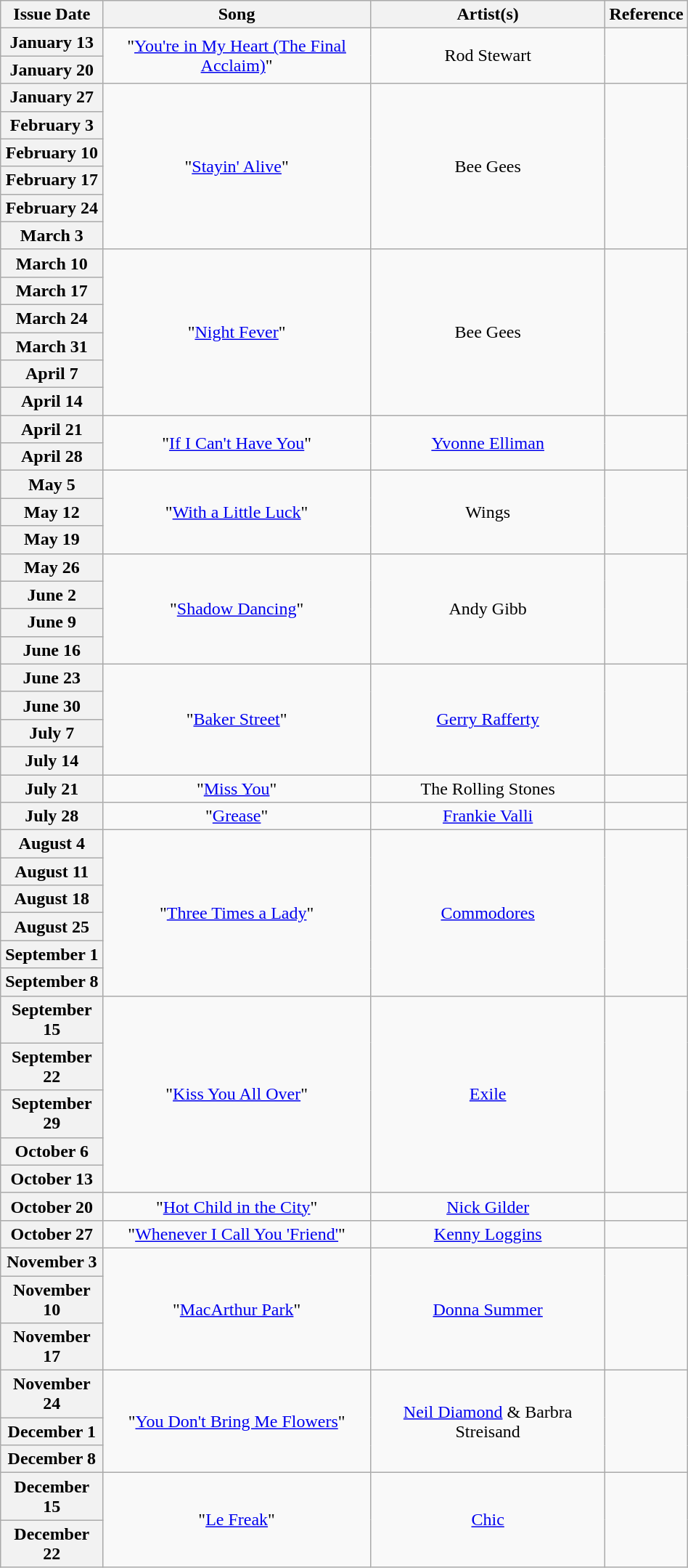<table class="wikitable plainrowheaders" style="text-align: center" width="50%">
<tr>
<th width=15%>Issue Date</th>
<th width=40%>Song</th>
<th width=35%>Artist(s)</th>
<th width=10%>Reference</th>
</tr>
<tr>
<th scope="row">January 13</th>
<td rowspan="2">"<a href='#'>You're in My Heart (The Final Acclaim)</a>"</td>
<td rowspan="2">Rod Stewart</td>
<td rowspan="2"></td>
</tr>
<tr>
<th scope="row">January 20</th>
</tr>
<tr>
<th scope="row">January 27</th>
<td rowspan="6">"<a href='#'>Stayin' Alive</a>"</td>
<td rowspan="6">Bee Gees</td>
<td rowspan="6"></td>
</tr>
<tr>
<th scope="row">February 3</th>
</tr>
<tr>
<th scope="row">February 10</th>
</tr>
<tr>
<th scope="row">February 17</th>
</tr>
<tr>
<th scope="row">February 24</th>
</tr>
<tr>
<th scope="row">March 3</th>
</tr>
<tr>
<th scope="row">March 10</th>
<td rowspan="6">"<a href='#'>Night Fever</a>"</td>
<td rowspan="6">Bee Gees</td>
<td rowspan="6"></td>
</tr>
<tr>
<th scope="row">March 17</th>
</tr>
<tr>
<th scope="row">March 24</th>
</tr>
<tr>
<th scope="row">March 31</th>
</tr>
<tr>
<th scope="row">April 7</th>
</tr>
<tr>
<th scope="row">April 14</th>
</tr>
<tr>
<th scope="row">April 21</th>
<td rowspan="2">"<a href='#'>If I Can't Have You</a>"</td>
<td rowspan="2"><a href='#'>Yvonne Elliman</a></td>
<td rowspan="2"></td>
</tr>
<tr>
<th scope="row">April 28</th>
</tr>
<tr>
<th scope="row">May 5</th>
<td rowspan="3">"<a href='#'>With a Little Luck</a>"</td>
<td rowspan="3">Wings</td>
<td rowspan="3"></td>
</tr>
<tr>
<th scope="row">May 12</th>
</tr>
<tr>
<th scope="row">May 19</th>
</tr>
<tr>
<th scope="row">May 26</th>
<td rowspan="4">"<a href='#'>Shadow Dancing</a>"</td>
<td rowspan="4">Andy Gibb</td>
<td rowspan="4"></td>
</tr>
<tr>
<th scope="row">June 2</th>
</tr>
<tr>
<th scope="row">June 9</th>
</tr>
<tr>
<th scope="row">June 16</th>
</tr>
<tr>
<th scope="row">June 23</th>
<td rowspan="4">"<a href='#'>Baker Street</a>"</td>
<td rowspan="4"><a href='#'>Gerry Rafferty</a></td>
<td rowspan="4"></td>
</tr>
<tr>
<th scope="row">June 30</th>
</tr>
<tr>
<th scope="row">July 7</th>
</tr>
<tr>
<th scope="row">July 14</th>
</tr>
<tr>
<th scope="row">July 21</th>
<td>"<a href='#'>Miss You</a>"</td>
<td>The Rolling Stones</td>
<td></td>
</tr>
<tr>
<th scope="row">July 28</th>
<td>"<a href='#'>Grease</a>"</td>
<td><a href='#'>Frankie Valli</a></td>
<td></td>
</tr>
<tr>
<th scope="row">August 4</th>
<td rowspan="6">"<a href='#'>Three Times a Lady</a>"</td>
<td rowspan="6"><a href='#'>Commodores</a></td>
<td rowspan="6"></td>
</tr>
<tr>
<th scope="row">August 11</th>
</tr>
<tr>
<th scope="row">August 18</th>
</tr>
<tr>
<th scope="row">August 25</th>
</tr>
<tr>
<th scope="row">September 1</th>
</tr>
<tr>
<th scope="row">September 8</th>
</tr>
<tr>
<th scope="row">September 15</th>
<td rowspan="5">"<a href='#'>Kiss You All Over</a>"</td>
<td rowspan="5"><a href='#'>Exile</a></td>
<td rowspan="5"></td>
</tr>
<tr>
<th scope="row">September 22</th>
</tr>
<tr>
<th scope="row">September 29</th>
</tr>
<tr>
<th scope="row">October 6</th>
</tr>
<tr>
<th scope="row">October 13</th>
</tr>
<tr>
<th scope="row">October 20</th>
<td>"<a href='#'>Hot Child in the City</a>"</td>
<td><a href='#'>Nick Gilder</a></td>
<td></td>
</tr>
<tr>
<th scope="row">October 27</th>
<td>"<a href='#'>Whenever I Call You 'Friend'</a>"</td>
<td><a href='#'>Kenny Loggins</a></td>
<td></td>
</tr>
<tr>
<th scope="row">November 3</th>
<td rowspan="3">"<a href='#'>MacArthur Park</a>"</td>
<td rowspan="3"><a href='#'>Donna Summer</a></td>
<td rowspan="3"></td>
</tr>
<tr>
<th scope="row">November 10</th>
</tr>
<tr>
<th scope="row">November 17</th>
</tr>
<tr>
<th scope="row">November 24</th>
<td rowspan="3">"<a href='#'>You Don't Bring Me Flowers</a>"</td>
<td rowspan="3"><a href='#'>Neil Diamond</a> & Barbra Streisand</td>
<td rowspan="3"></td>
</tr>
<tr>
<th scope="row">December 1</th>
</tr>
<tr>
<th scope="row">December 8</th>
</tr>
<tr>
<th scope="row">December 15</th>
<td rowspan="2">"<a href='#'>Le Freak</a>"</td>
<td rowspan="2"><a href='#'>Chic</a></td>
<td rowspan="2"></td>
</tr>
<tr>
<th scope="row">December 22</th>
</tr>
</table>
